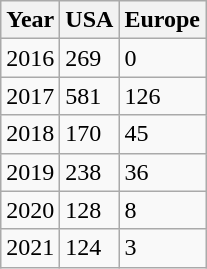<table class="wikitable sortable">
<tr>
<th>Year</th>
<th>USA</th>
<th>Europe</th>
</tr>
<tr>
<td>2016</td>
<td>269</td>
<td>0</td>
</tr>
<tr>
<td>2017</td>
<td>581</td>
<td>126</td>
</tr>
<tr>
<td>2018</td>
<td>170</td>
<td>45</td>
</tr>
<tr>
<td>2019</td>
<td>238</td>
<td>36</td>
</tr>
<tr>
<td>2020</td>
<td>128</td>
<td>8</td>
</tr>
<tr>
<td>2021</td>
<td>124</td>
<td>3</td>
</tr>
</table>
